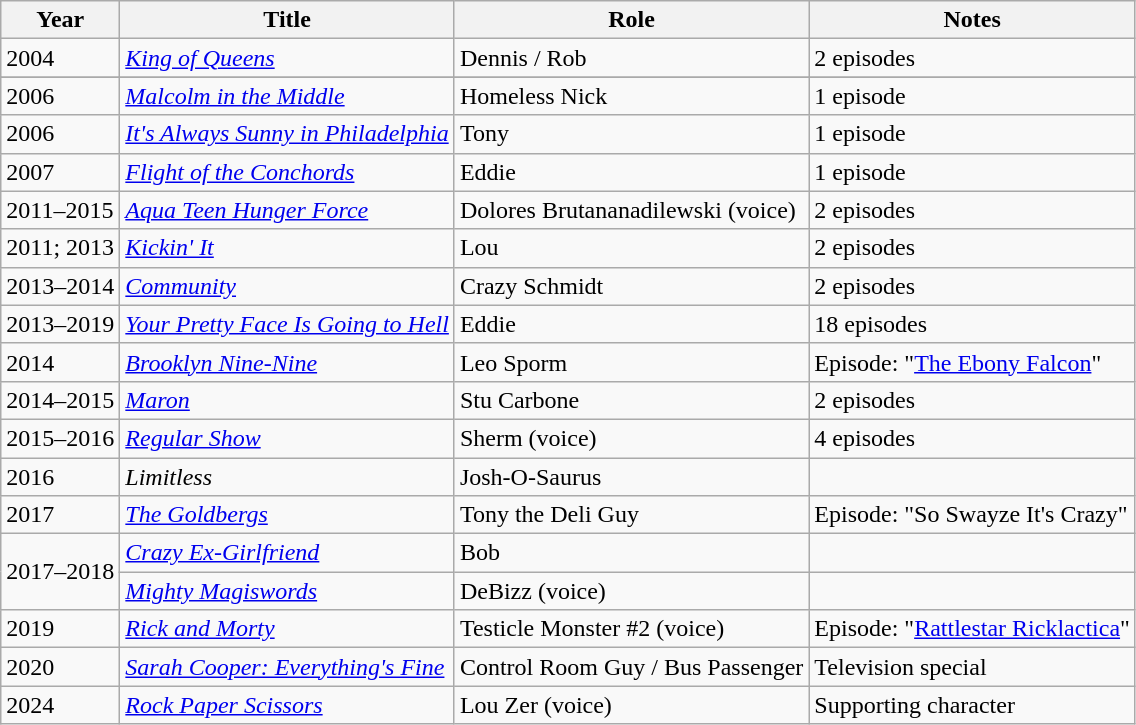<table class = "wikitable sortable">
<tr>
<th>Year</th>
<th>Title</th>
<th>Role</th>
<th>Notes</th>
</tr>
<tr>
<td>2004</td>
<td><em><a href='#'>King of Queens</a></em></td>
<td>Dennis / Rob</td>
<td>2 episodes</td>
</tr>
<tr>
</tr>
<tr>
<td>2006</td>
<td><em><a href='#'>Malcolm in the Middle</a></em></td>
<td>Homeless Nick</td>
<td>1 episode</td>
</tr>
<tr>
<td>2006</td>
<td><em><a href='#'>It's Always Sunny in Philadelphia</a></em></td>
<td>Tony</td>
<td>1 episode</td>
</tr>
<tr>
<td>2007</td>
<td><em><a href='#'>Flight of the Conchords</a></em></td>
<td>Eddie</td>
<td>1 episode</td>
</tr>
<tr>
<td>2011–2015</td>
<td><em><a href='#'>Aqua Teen Hunger Force</a></em></td>
<td>Dolores Brutananadilewski (voice)</td>
<td>2 episodes</td>
</tr>
<tr>
<td>2011; 2013</td>
<td><em><a href='#'>Kickin' It</a></em></td>
<td>Lou</td>
<td>2 episodes</td>
</tr>
<tr>
<td>2013–2014</td>
<td><em><a href='#'>Community</a></em></td>
<td>Crazy Schmidt</td>
<td>2 episodes</td>
</tr>
<tr>
<td>2013–2019</td>
<td><em><a href='#'>Your Pretty Face Is Going to Hell</a></em></td>
<td>Eddie</td>
<td>18 episodes</td>
</tr>
<tr>
<td>2014</td>
<td><em><a href='#'>Brooklyn Nine-Nine</a></em></td>
<td>Leo Sporm</td>
<td>Episode: "<a href='#'>The Ebony Falcon</a>"</td>
</tr>
<tr>
<td>2014–2015</td>
<td><em><a href='#'>Maron</a></em></td>
<td>Stu Carbone</td>
<td>2 episodes</td>
</tr>
<tr>
<td>2015–2016</td>
<td><em><a href='#'>Regular Show</a></em></td>
<td>Sherm (voice)</td>
<td>4 episodes</td>
</tr>
<tr>
<td>2016</td>
<td><em>Limitless</em></td>
<td>Josh-O-Saurus</td>
<td></td>
</tr>
<tr>
<td>2017</td>
<td><em><a href='#'>The Goldbergs</a></em></td>
<td>Tony the Deli Guy</td>
<td>Episode: "So Swayze It's Crazy"</td>
</tr>
<tr>
<td rowspan="2">2017–2018</td>
<td><em><a href='#'>Crazy Ex-Girlfriend</a></em></td>
<td>Bob</td>
<td></td>
</tr>
<tr>
<td><em><a href='#'>Mighty Magiswords</a></em></td>
<td>DeBizz (voice)</td>
<td></td>
</tr>
<tr>
<td>2019</td>
<td><em><a href='#'>Rick and Morty</a></em></td>
<td>Testicle Monster #2 (voice)</td>
<td>Episode: "<a href='#'>Rattlestar Ricklactica</a>"</td>
</tr>
<tr>
<td>2020</td>
<td><em><a href='#'>Sarah Cooper: Everything's Fine</a></em></td>
<td>Control Room Guy / Bus Passenger</td>
<td>Television special</td>
</tr>
<tr>
<td>2024</td>
<td><em><a href='#'>Rock Paper Scissors</a></em></td>
<td>Lou Zer (voice)</td>
<td>Supporting character</td>
</tr>
</table>
